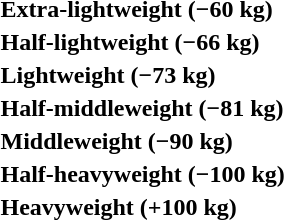<table>
<tr>
<th rowspan=2 style="text-align:left;">Extra-lightweight (−60 kg)</th>
<td rowspan=2></td>
<td rowspan=2></td>
<td></td>
</tr>
<tr>
<td></td>
</tr>
<tr>
<th rowspan=2 style="text-align:left;">Half-lightweight (−66 kg)</th>
<td rowspan=2></td>
<td rowspan=2></td>
<td></td>
</tr>
<tr>
<td></td>
</tr>
<tr>
<th rowspan=2 style="text-align:left;">Lightweight (−73 kg)</th>
<td rowspan=2></td>
<td rowspan=2></td>
<td></td>
</tr>
<tr>
<td></td>
</tr>
<tr>
<th rowspan=2 style="text-align:left;">Half-middleweight (−81 kg)</th>
<td rowspan=2></td>
<td rowspan=2></td>
<td></td>
</tr>
<tr>
<td></td>
</tr>
<tr>
<th rowspan=2 style="text-align:left;">Middleweight (−90 kg)</th>
<td rowspan=2></td>
<td rowspan=2></td>
<td></td>
</tr>
<tr>
<td></td>
</tr>
<tr>
<th rowspan=2 style="text-align:left;">Half-heavyweight (−100 kg)</th>
<td rowspan=2></td>
<td rowspan=2></td>
<td></td>
</tr>
<tr>
<td></td>
</tr>
<tr>
<th rowspan=2 style="text-align:left;">Heavyweight (+100 kg)</th>
<td rowspan=2></td>
<td rowspan=2></td>
<td></td>
</tr>
<tr>
<td></td>
</tr>
</table>
